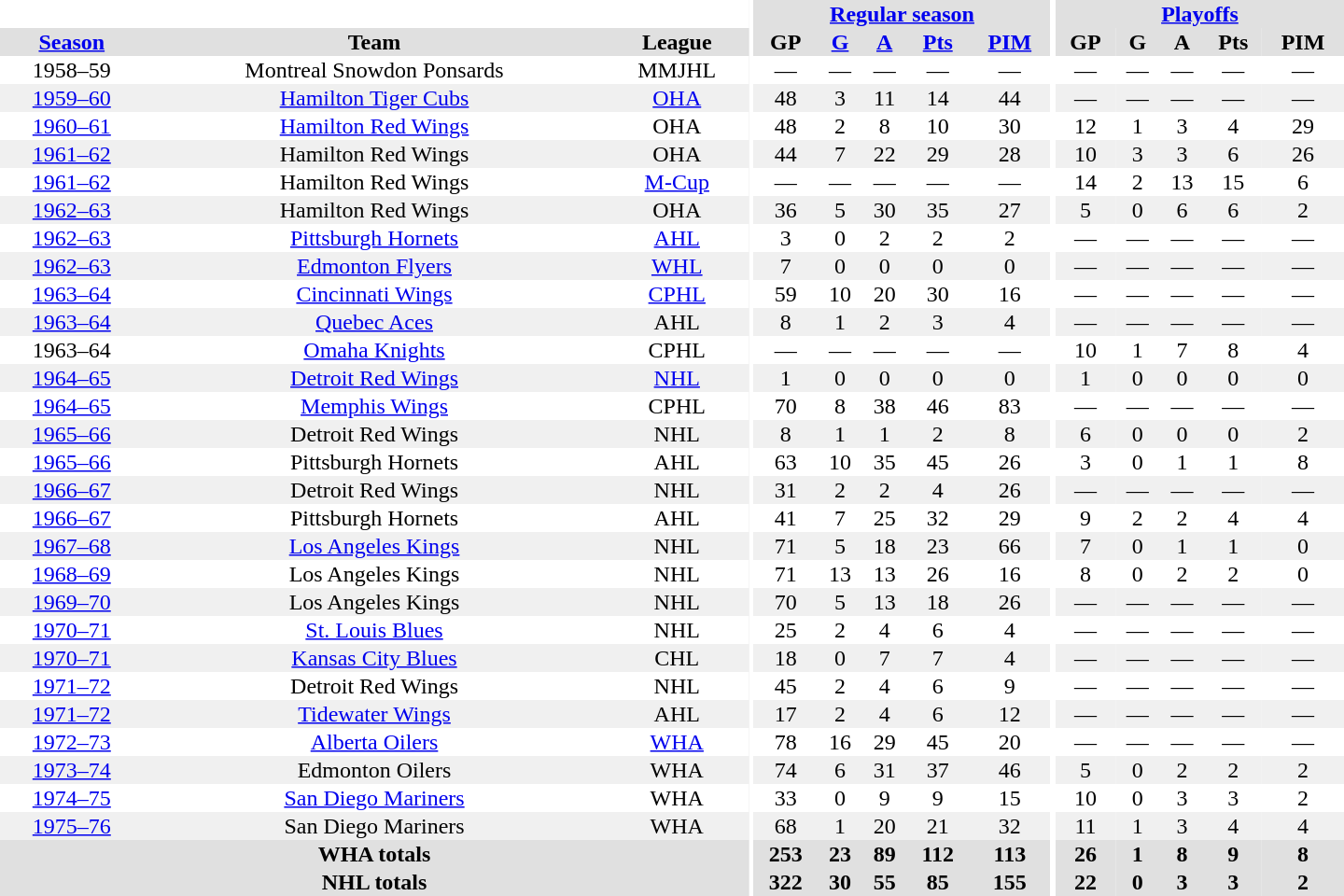<table border="0" cellpadding="1" cellspacing="0" style="text-align:center; width:60em">
<tr bgcolor="#e0e0e0">
<th colspan="3" bgcolor="#ffffff"></th>
<th rowspan="100" bgcolor="#ffffff"></th>
<th colspan="5"><a href='#'>Regular season</a></th>
<th rowspan="100" bgcolor="#ffffff"></th>
<th colspan="5"><a href='#'>Playoffs</a></th>
</tr>
<tr bgcolor="#e0e0e0">
<th><a href='#'>Season</a></th>
<th>Team</th>
<th>League</th>
<th>GP</th>
<th><a href='#'>G</a></th>
<th><a href='#'>A</a></th>
<th><a href='#'>Pts</a></th>
<th><a href='#'>PIM</a></th>
<th>GP</th>
<th>G</th>
<th>A</th>
<th>Pts</th>
<th>PIM</th>
</tr>
<tr>
<td>1958–59</td>
<td>Montreal Snowdon Ponsards</td>
<td>MMJHL</td>
<td>—</td>
<td>—</td>
<td>—</td>
<td>—</td>
<td>—</td>
<td>—</td>
<td>—</td>
<td>—</td>
<td>—</td>
<td>—</td>
</tr>
<tr bgcolor="#f0f0f0">
<td><a href='#'>1959–60</a></td>
<td><a href='#'>Hamilton Tiger Cubs</a></td>
<td><a href='#'>OHA</a></td>
<td>48</td>
<td>3</td>
<td>11</td>
<td>14</td>
<td>44</td>
<td>—</td>
<td>—</td>
<td>—</td>
<td>—</td>
<td>—</td>
</tr>
<tr>
<td><a href='#'>1960–61</a></td>
<td><a href='#'>Hamilton Red Wings</a></td>
<td>OHA</td>
<td>48</td>
<td>2</td>
<td>8</td>
<td>10</td>
<td>30</td>
<td>12</td>
<td>1</td>
<td>3</td>
<td>4</td>
<td>29</td>
</tr>
<tr bgcolor="#f0f0f0">
<td><a href='#'>1961–62</a></td>
<td>Hamilton Red Wings</td>
<td>OHA</td>
<td>44</td>
<td>7</td>
<td>22</td>
<td>29</td>
<td>28</td>
<td>10</td>
<td>3</td>
<td>3</td>
<td>6</td>
<td>26</td>
</tr>
<tr>
<td><a href='#'>1961–62</a></td>
<td>Hamilton Red Wings</td>
<td><a href='#'>M-Cup</a></td>
<td>—</td>
<td>—</td>
<td>—</td>
<td>—</td>
<td>—</td>
<td>14</td>
<td>2</td>
<td>13</td>
<td>15</td>
<td>6</td>
</tr>
<tr bgcolor="#f0f0f0">
<td><a href='#'>1962–63</a></td>
<td>Hamilton Red Wings</td>
<td>OHA</td>
<td>36</td>
<td>5</td>
<td>30</td>
<td>35</td>
<td>27</td>
<td>5</td>
<td>0</td>
<td>6</td>
<td>6</td>
<td>2</td>
</tr>
<tr>
<td><a href='#'>1962–63</a></td>
<td><a href='#'>Pittsburgh Hornets</a></td>
<td><a href='#'>AHL</a></td>
<td>3</td>
<td>0</td>
<td>2</td>
<td>2</td>
<td>2</td>
<td>—</td>
<td>—</td>
<td>—</td>
<td>—</td>
<td>—</td>
</tr>
<tr bgcolor="#f0f0f0">
<td><a href='#'>1962–63</a></td>
<td><a href='#'>Edmonton Flyers</a></td>
<td><a href='#'>WHL</a></td>
<td>7</td>
<td>0</td>
<td>0</td>
<td>0</td>
<td>0</td>
<td>—</td>
<td>—</td>
<td>—</td>
<td>—</td>
<td>—</td>
</tr>
<tr>
<td><a href='#'>1963–64</a></td>
<td><a href='#'>Cincinnati Wings</a></td>
<td><a href='#'>CPHL</a></td>
<td>59</td>
<td>10</td>
<td>20</td>
<td>30</td>
<td>16</td>
<td>—</td>
<td>—</td>
<td>—</td>
<td>—</td>
<td>—</td>
</tr>
<tr bgcolor="#f0f0f0">
<td><a href='#'>1963–64</a></td>
<td><a href='#'>Quebec Aces</a></td>
<td>AHL</td>
<td>8</td>
<td>1</td>
<td>2</td>
<td>3</td>
<td>4</td>
<td>—</td>
<td>—</td>
<td>—</td>
<td>—</td>
<td>—</td>
</tr>
<tr>
<td>1963–64</td>
<td><a href='#'>Omaha Knights</a></td>
<td>CPHL</td>
<td>—</td>
<td>—</td>
<td>—</td>
<td>—</td>
<td>—</td>
<td>10</td>
<td>1</td>
<td>7</td>
<td>8</td>
<td>4</td>
</tr>
<tr bgcolor="#f0f0f0">
<td><a href='#'>1964–65</a></td>
<td><a href='#'>Detroit Red Wings</a></td>
<td><a href='#'>NHL</a></td>
<td>1</td>
<td>0</td>
<td>0</td>
<td>0</td>
<td>0</td>
<td>1</td>
<td>0</td>
<td>0</td>
<td>0</td>
<td>0</td>
</tr>
<tr>
<td><a href='#'>1964–65</a></td>
<td><a href='#'>Memphis Wings</a></td>
<td>CPHL</td>
<td>70</td>
<td>8</td>
<td>38</td>
<td>46</td>
<td>83</td>
<td>—</td>
<td>—</td>
<td>—</td>
<td>—</td>
<td>—</td>
</tr>
<tr bgcolor="#f0f0f0">
<td><a href='#'>1965–66</a></td>
<td>Detroit Red Wings</td>
<td>NHL</td>
<td>8</td>
<td>1</td>
<td>1</td>
<td>2</td>
<td>8</td>
<td>6</td>
<td>0</td>
<td>0</td>
<td>0</td>
<td>2</td>
</tr>
<tr>
<td><a href='#'>1965–66</a></td>
<td>Pittsburgh Hornets</td>
<td>AHL</td>
<td>63</td>
<td>10</td>
<td>35</td>
<td>45</td>
<td>26</td>
<td>3</td>
<td>0</td>
<td>1</td>
<td>1</td>
<td>8</td>
</tr>
<tr bgcolor="#f0f0f0">
<td><a href='#'>1966–67</a></td>
<td>Detroit Red Wings</td>
<td>NHL</td>
<td>31</td>
<td>2</td>
<td>2</td>
<td>4</td>
<td>26</td>
<td>—</td>
<td>—</td>
<td>—</td>
<td>—</td>
<td>—</td>
</tr>
<tr>
<td><a href='#'>1966–67</a></td>
<td>Pittsburgh Hornets</td>
<td>AHL</td>
<td>41</td>
<td>7</td>
<td>25</td>
<td>32</td>
<td>29</td>
<td>9</td>
<td>2</td>
<td>2</td>
<td>4</td>
<td>4</td>
</tr>
<tr bgcolor="#f0f0f0">
<td><a href='#'>1967–68</a></td>
<td><a href='#'>Los Angeles Kings</a></td>
<td>NHL</td>
<td>71</td>
<td>5</td>
<td>18</td>
<td>23</td>
<td>66</td>
<td>7</td>
<td>0</td>
<td>1</td>
<td>1</td>
<td>0</td>
</tr>
<tr>
<td><a href='#'>1968–69</a></td>
<td>Los Angeles Kings</td>
<td>NHL</td>
<td>71</td>
<td>13</td>
<td>13</td>
<td>26</td>
<td>16</td>
<td>8</td>
<td>0</td>
<td>2</td>
<td>2</td>
<td>0</td>
</tr>
<tr bgcolor="#f0f0f0">
<td><a href='#'>1969–70</a></td>
<td>Los Angeles Kings</td>
<td>NHL</td>
<td>70</td>
<td>5</td>
<td>13</td>
<td>18</td>
<td>26</td>
<td>—</td>
<td>—</td>
<td>—</td>
<td>—</td>
<td>—</td>
</tr>
<tr>
<td><a href='#'>1970–71</a></td>
<td><a href='#'>St. Louis Blues</a></td>
<td>NHL</td>
<td>25</td>
<td>2</td>
<td>4</td>
<td>6</td>
<td>4</td>
<td>—</td>
<td>—</td>
<td>—</td>
<td>—</td>
<td>—</td>
</tr>
<tr bgcolor="#f0f0f0">
<td><a href='#'>1970–71</a></td>
<td><a href='#'>Kansas City Blues</a></td>
<td>CHL</td>
<td>18</td>
<td>0</td>
<td>7</td>
<td>7</td>
<td>4</td>
<td>—</td>
<td>—</td>
<td>—</td>
<td>—</td>
<td>—</td>
</tr>
<tr>
<td><a href='#'>1971–72</a></td>
<td>Detroit Red Wings</td>
<td>NHL</td>
<td>45</td>
<td>2</td>
<td>4</td>
<td>6</td>
<td>9</td>
<td>—</td>
<td>—</td>
<td>—</td>
<td>—</td>
<td>—</td>
</tr>
<tr bgcolor="#f0f0f0">
<td><a href='#'>1971–72</a></td>
<td><a href='#'>Tidewater Wings</a></td>
<td>AHL</td>
<td>17</td>
<td>2</td>
<td>4</td>
<td>6</td>
<td>12</td>
<td>—</td>
<td>—</td>
<td>—</td>
<td>—</td>
<td>—</td>
</tr>
<tr>
<td><a href='#'>1972–73</a></td>
<td><a href='#'>Alberta Oilers</a></td>
<td><a href='#'>WHA</a></td>
<td>78</td>
<td>16</td>
<td>29</td>
<td>45</td>
<td>20</td>
<td>—</td>
<td>—</td>
<td>—</td>
<td>—</td>
<td>—</td>
</tr>
<tr bgcolor="#f0f0f0">
<td><a href='#'>1973–74</a></td>
<td>Edmonton Oilers</td>
<td>WHA</td>
<td>74</td>
<td>6</td>
<td>31</td>
<td>37</td>
<td>46</td>
<td>5</td>
<td>0</td>
<td>2</td>
<td>2</td>
<td>2</td>
</tr>
<tr>
<td><a href='#'>1974–75</a></td>
<td><a href='#'>San Diego Mariners</a></td>
<td>WHA</td>
<td>33</td>
<td>0</td>
<td>9</td>
<td>9</td>
<td>15</td>
<td>10</td>
<td>0</td>
<td>3</td>
<td>3</td>
<td>2</td>
</tr>
<tr bgcolor="#f0f0f0">
<td><a href='#'>1975–76</a></td>
<td>San Diego Mariners</td>
<td>WHA</td>
<td>68</td>
<td>1</td>
<td>20</td>
<td>21</td>
<td>32</td>
<td>11</td>
<td>1</td>
<td>3</td>
<td>4</td>
<td>4</td>
</tr>
<tr bgcolor="#e0e0e0">
<th colspan="3">WHA totals</th>
<th>253</th>
<th>23</th>
<th>89</th>
<th>112</th>
<th>113</th>
<th>26</th>
<th>1</th>
<th>8</th>
<th>9</th>
<th>8</th>
</tr>
<tr bgcolor="#e0e0e0">
<th colspan="3">NHL totals</th>
<th>322</th>
<th>30</th>
<th>55</th>
<th>85</th>
<th>155</th>
<th>22</th>
<th>0</th>
<th>3</th>
<th>3</th>
<th>2</th>
</tr>
</table>
